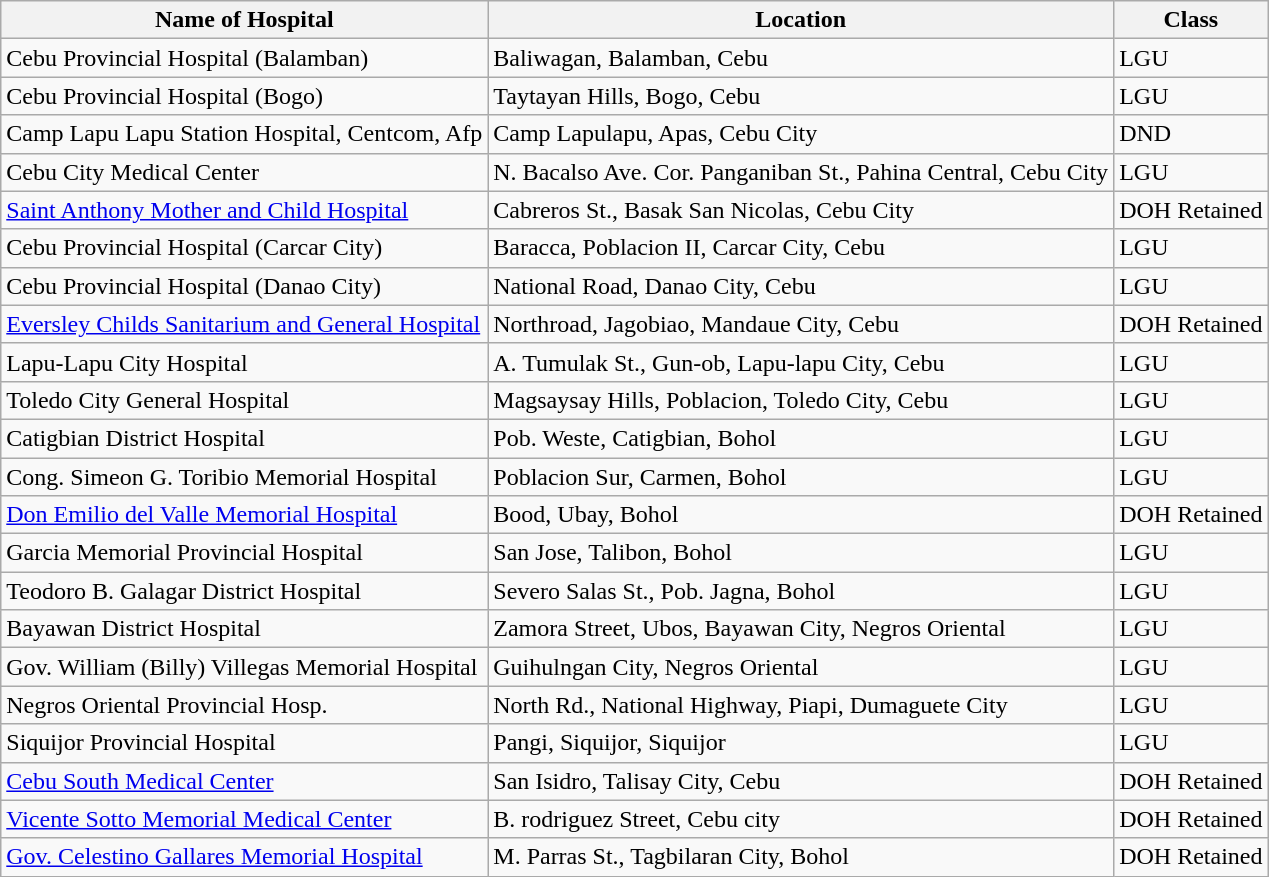<table class="wikitable">
<tr>
<th>Name of Hospital</th>
<th>Location</th>
<th>Class</th>
</tr>
<tr style="vertical-align:middle;">
<td>Cebu Provincial Hospital (Balamban)</td>
<td>Baliwagan, Balamban, Cebu</td>
<td>LGU</td>
</tr>
<tr style="vertical-align:middle;">
<td>Cebu Provincial Hospital (Bogo)</td>
<td>Taytayan Hills, Bogo, Cebu</td>
<td>LGU</td>
</tr>
<tr style="vertical-align:middle;">
<td>Camp Lapu Lapu Station Hospital, Centcom, Afp</td>
<td>Camp Lapulapu, Apas, Cebu City</td>
<td>DND</td>
</tr>
<tr style="vertical-align:middle;">
<td>Cebu City Medical Center</td>
<td>N. Bacalso Ave. Cor. Panganiban St., Pahina Central, Cebu City</td>
<td>LGU</td>
</tr>
<tr style="vertical-align:middle;">
<td><a href='#'>Saint Anthony Mother and Child Hospital</a></td>
<td>Cabreros St., Basak San Nicolas, Cebu City</td>
<td>DOH Retained</td>
</tr>
<tr style="vertical-align:middle;">
<td>Cebu Provincial Hospital (Carcar City)</td>
<td>Baracca, Poblacion II, Carcar City, Cebu</td>
<td>LGU</td>
</tr>
<tr style="vertical-align:middle;">
<td>Cebu Provincial Hospital (Danao City)</td>
<td>National Road, Danao City, Cebu</td>
<td>LGU</td>
</tr>
<tr style="vertical-align:middle;">
<td><a href='#'>Eversley Childs Sanitarium and General Hospital</a></td>
<td>Northroad, Jagobiao, Mandaue City, Cebu</td>
<td>DOH Retained</td>
</tr>
<tr style="vertical-align:middle;">
<td>Lapu-Lapu City Hospital</td>
<td>A. Tumulak St., Gun-ob, Lapu-lapu City, Cebu</td>
<td>LGU</td>
</tr>
<tr style="vertical-align:middle;">
<td>Toledo City General Hospital</td>
<td>Magsaysay Hills, Poblacion, Toledo City, Cebu</td>
<td>LGU</td>
</tr>
<tr style="vertical-align:middle;">
<td>Catigbian District Hospital</td>
<td>Pob. Weste, Catigbian, Bohol</td>
<td>LGU</td>
</tr>
<tr style="vertical-align:middle;">
<td>Cong. Simeon G. Toribio Memorial Hospital</td>
<td>Poblacion Sur, Carmen, Bohol</td>
<td>LGU</td>
</tr>
<tr style="vertical-align:middle;">
<td><a href='#'>Don Emilio del Valle Memorial Hospital</a></td>
<td>Bood, Ubay, Bohol</td>
<td>DOH Retained</td>
</tr>
<tr style="vertical-align:middle;">
<td>Garcia Memorial Provincial Hospital</td>
<td>San Jose, Talibon, Bohol</td>
<td>LGU</td>
</tr>
<tr style="vertical-align:middle;">
<td>Teodoro B. Galagar District Hospital</td>
<td>Severo Salas St., Pob. Jagna, Bohol</td>
<td>LGU</td>
</tr>
<tr style="vertical-align:middle;">
<td>Bayawan District Hospital</td>
<td>Zamora Street, Ubos, Bayawan City, Negros Oriental</td>
<td>LGU</td>
</tr>
<tr style="vertical-align:middle;">
<td>Gov. William (Billy) Villegas Memorial Hospital</td>
<td>Guihulngan City, Negros Oriental</td>
<td>LGU</td>
</tr>
<tr style="vertical-align:middle;">
<td>Negros Oriental Provincial Hosp.</td>
<td>North Rd., National Highway, Piapi, Dumaguete City</td>
<td>LGU</td>
</tr>
<tr style="vertical-align:middle;">
<td>Siquijor Provincial Hospital</td>
<td>Pangi, Siquijor, Siquijor</td>
<td>LGU</td>
</tr>
<tr style="vertical-align:middle;">
<td><a href='#'>Cebu South Medical Center</a></td>
<td>San Isidro, Talisay City, Cebu</td>
<td>DOH Retained</td>
</tr>
<tr style="vertical-align:middle;">
<td><a href='#'>Vicente Sotto Memorial Medical Center</a></td>
<td>B. rodriguez Street, Cebu city</td>
<td>DOH Retained</td>
</tr>
<tr style="vertical-align:middle;">
<td><a href='#'>Gov. Celestino Gallares Memorial Hospital</a></td>
<td>M. Parras St., Tagbilaran City, Bohol</td>
<td>DOH Retained</td>
</tr>
</table>
